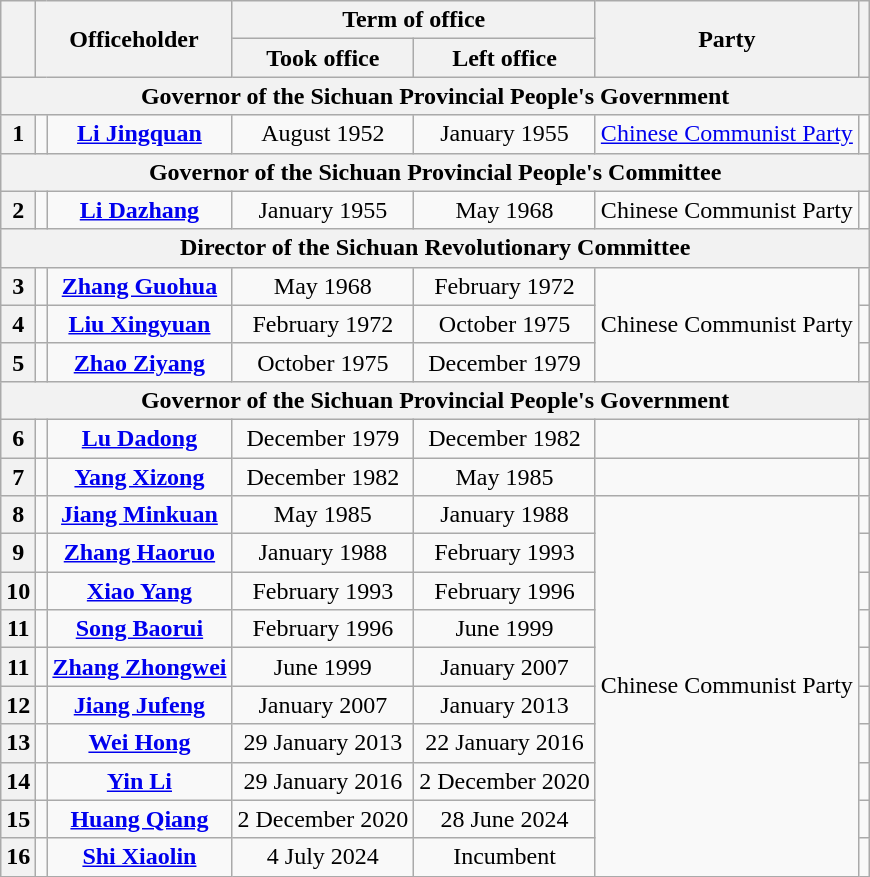<table class="wikitable" style="text-align:center">
<tr>
<th rowspan="2"></th>
<th colspan="2" rowspan="2">Officeholder</th>
<th colspan="2">Term of office</th>
<th rowspan="2">Party</th>
<th rowspan="2"></th>
</tr>
<tr>
<th>Took office</th>
<th>Left office</th>
</tr>
<tr>
<th colspan="7">Governor of the Sichuan Provincial People's Government</th>
</tr>
<tr>
<th>1</th>
<td></td>
<td><strong><a href='#'>Li Jingquan</a></strong><br></td>
<td>August 1952</td>
<td>January 1955</td>
<td><a href='#'>Chinese Communist Party</a></td>
<td></td>
</tr>
<tr>
<th colspan="7">Governor of the Sichuan Provincial People's Committee</th>
</tr>
<tr>
<th>2</th>
<td></td>
<td><strong><a href='#'>Li Dazhang</a></strong><br></td>
<td>January 1955</td>
<td>May 1968</td>
<td>Chinese Communist Party</td>
<td></td>
</tr>
<tr>
<th colspan="7">Director of the Sichuan Revolutionary Committee</th>
</tr>
<tr>
<th>3</th>
<td></td>
<td><strong><a href='#'>Zhang Guohua</a></strong><br></td>
<td>May 1968</td>
<td>February 1972</td>
<td rowspan="3">Chinese Communist Party</td>
<td></td>
</tr>
<tr>
<th>4</th>
<td></td>
<td><strong><a href='#'>Liu Xingyuan</a></strong><br></td>
<td>February 1972</td>
<td>October 1975</td>
<td></td>
</tr>
<tr>
<th>5</th>
<td></td>
<td><strong><a href='#'>Zhao Ziyang</a></strong><br></td>
<td>October 1975</td>
<td>December 1979</td>
<td></td>
</tr>
<tr>
<th colspan="7">Governor of the Sichuan Provincial People's Government</th>
</tr>
<tr>
<th>6</th>
<td></td>
<td><strong><a href='#'>Lu Dadong</a></strong><br></td>
<td>December 1979</td>
<td>December 1982</td>
<td></td>
<td></td>
</tr>
<tr>
<th>7</th>
<td></td>
<td><strong><a href='#'>Yang Xizong</a></strong><br></td>
<td>December 1982</td>
<td>May 1985</td>
<td></td>
<td></td>
</tr>
<tr>
<th>8</th>
<td></td>
<td><strong><a href='#'>Jiang Minkuan</a></strong><br></td>
<td>May 1985</td>
<td>January 1988</td>
<td rowspan="10">Chinese Communist Party</td>
<td></td>
</tr>
<tr>
<th>9</th>
<td></td>
<td><strong><a href='#'>Zhang Haoruo</a></strong><br></td>
<td>January 1988</td>
<td>February 1993</td>
<td></td>
</tr>
<tr>
<th>10</th>
<td></td>
<td><strong><a href='#'>Xiao Yang</a></strong><br></td>
<td>February 1993</td>
<td>February 1996</td>
<td></td>
</tr>
<tr>
<th>11</th>
<td></td>
<td><strong><a href='#'>Song Baorui</a></strong><br></td>
<td>February 1996</td>
<td>June 1999</td>
<td></td>
</tr>
<tr>
<th>11</th>
<td></td>
<td><strong><a href='#'>Zhang Zhongwei</a></strong><br></td>
<td>June 1999</td>
<td>January 2007</td>
<td></td>
</tr>
<tr>
<th>12</th>
<td></td>
<td><strong><a href='#'>Jiang Jufeng</a></strong><br></td>
<td>January 2007</td>
<td>January 2013</td>
<td></td>
</tr>
<tr>
<th>13</th>
<td></td>
<td><strong><a href='#'>Wei Hong</a></strong><br></td>
<td>29 January 2013</td>
<td>22 January 2016</td>
<td></td>
</tr>
<tr>
<th>14</th>
<td></td>
<td><strong><a href='#'>Yin Li</a></strong><br></td>
<td>29 January 2016</td>
<td>2 December 2020</td>
<td></td>
</tr>
<tr>
<th>15</th>
<td></td>
<td><strong><a href='#'>Huang Qiang</a></strong><br></td>
<td>2 December 2020</td>
<td>28 June 2024</td>
<td></td>
</tr>
<tr>
<th>16</th>
<td></td>
<td><strong><a href='#'>Shi Xiaolin</a></strong><br></td>
<td>4 July 2024</td>
<td>Incumbent</td>
<td></td>
</tr>
</table>
